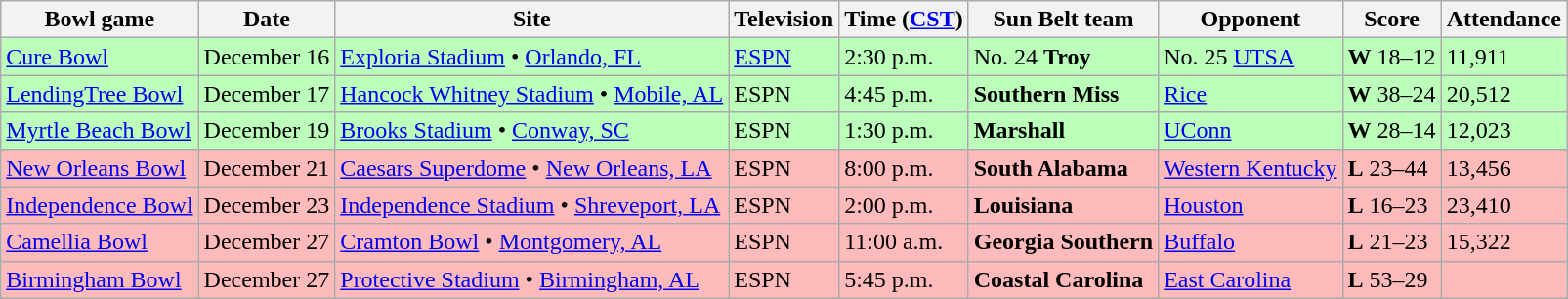<table class="wikitable">
<tr>
<th>Bowl game</th>
<th>Date</th>
<th>Site</th>
<th>Television</th>
<th>Time (<a href='#'>CST</a>)</th>
<th>Sun Belt team</th>
<th>Opponent</th>
<th>Score</th>
<th>Attendance</th>
</tr>
<tr style="background:#bfb;">
<td><a href='#'>Cure Bowl</a></td>
<td>December 16</td>
<td><a href='#'>Exploria Stadium</a> • <a href='#'>Orlando, FL</a></td>
<td><a href='#'>ESPN</a></td>
<td>2:30 p.m.</td>
<td>No. 24 <strong>Troy</strong></td>
<td>No. 25 <a href='#'>UTSA</a></td>
<td><strong>W</strong> 18–12</td>
<td>11,911</td>
</tr>
<tr style="background:#bfb;">
<td><a href='#'>LendingTree Bowl</a></td>
<td>December 17</td>
<td><a href='#'>Hancock Whitney Stadium</a> • <a href='#'>Mobile, AL</a></td>
<td>ESPN</td>
<td>4:45 p.m.</td>
<td><strong>Southern Miss</strong></td>
<td><a href='#'>Rice</a></td>
<td><strong>W</strong> 38–24</td>
<td>20,512</td>
</tr>
<tr style="background:#bfb;">
<td><a href='#'>Myrtle Beach Bowl</a></td>
<td>December 19</td>
<td><a href='#'>Brooks Stadium</a> • <a href='#'>Conway, SC</a></td>
<td>ESPN</td>
<td>1:30 p.m.</td>
<td><strong>Marshall</strong></td>
<td><a href='#'>UConn</a></td>
<td><strong>W</strong> 28–14</td>
<td>12,023</td>
</tr>
<tr style="background:#fbb;">
<td><a href='#'>New Orleans Bowl</a></td>
<td>December 21</td>
<td><a href='#'>Caesars Superdome</a> • <a href='#'>New Orleans, LA</a></td>
<td>ESPN</td>
<td>8:00 p.m.</td>
<td><strong>South Alabama</strong></td>
<td><a href='#'>Western Kentucky</a></td>
<td><strong>L</strong> 23–44</td>
<td>13,456</td>
</tr>
<tr style="background:#fbb;">
<td><a href='#'>Independence Bowl</a></td>
<td>December 23</td>
<td><a href='#'>Independence Stadium</a> • <a href='#'>Shreveport, LA</a></td>
<td>ESPN</td>
<td>2:00 p.m.</td>
<td><strong>Louisiana</strong></td>
<td><a href='#'>Houston</a></td>
<td><strong>L</strong> 16–23</td>
<td>23,410</td>
</tr>
<tr style="background:#fbb;">
<td><a href='#'>Camellia Bowl</a></td>
<td>December 27</td>
<td><a href='#'>Cramton Bowl</a> • <a href='#'>Montgomery, AL</a></td>
<td>ESPN</td>
<td>11:00 a.m.</td>
<td><strong>Georgia Southern</strong></td>
<td><a href='#'>Buffalo</a></td>
<td><strong>L</strong> 21–23</td>
<td>15,322</td>
</tr>
<tr style="background:#fbb;">
<td><a href='#'>Birmingham Bowl</a></td>
<td>December 27</td>
<td><a href='#'>Protective Stadium</a> • <a href='#'>Birmingham, AL</a></td>
<td>ESPN</td>
<td>5:45 p.m.</td>
<td><strong>Coastal Carolina</strong></td>
<td><a href='#'>East Carolina</a></td>
<td><strong>L</strong> 53–29</td>
<td></td>
</tr>
</table>
